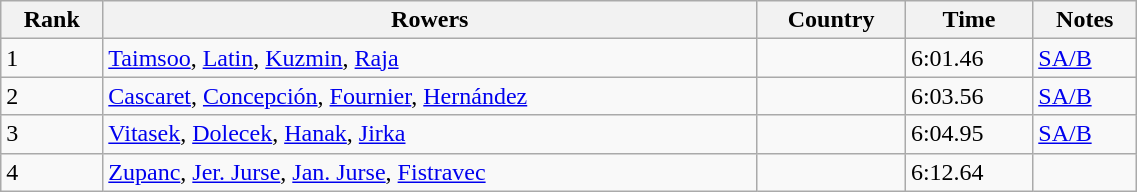<table class="wikitable sortable" width=60%>
<tr>
<th>Rank</th>
<th>Rowers</th>
<th>Country</th>
<th>Time</th>
<th>Notes</th>
</tr>
<tr>
<td>1</td>
<td><a href='#'>Taimsoo</a>, <a href='#'>Latin</a>, <a href='#'>Kuzmin</a>, <a href='#'>Raja</a></td>
<td></td>
<td>6:01.46</td>
<td><a href='#'>SA/B</a></td>
</tr>
<tr>
<td>2</td>
<td><a href='#'>Cascaret</a>, <a href='#'>Concepción</a>, <a href='#'>Fournier</a>,  <a href='#'>Hernández</a></td>
<td></td>
<td>6:03.56</td>
<td><a href='#'>SA/B</a></td>
</tr>
<tr>
<td>3</td>
<td><a href='#'>Vitasek</a>, <a href='#'>Dolecek</a>, <a href='#'>Hanak</a>, <a href='#'>Jirka</a></td>
<td></td>
<td>6:04.95</td>
<td><a href='#'>SA/B</a></td>
</tr>
<tr>
<td>4</td>
<td><a href='#'>Zupanc</a>, <a href='#'>Jer. Jurse</a>, <a href='#'>Jan. Jurse</a>, <a href='#'>Fistravec</a></td>
<td></td>
<td>6:12.64</td>
<td></td>
</tr>
</table>
